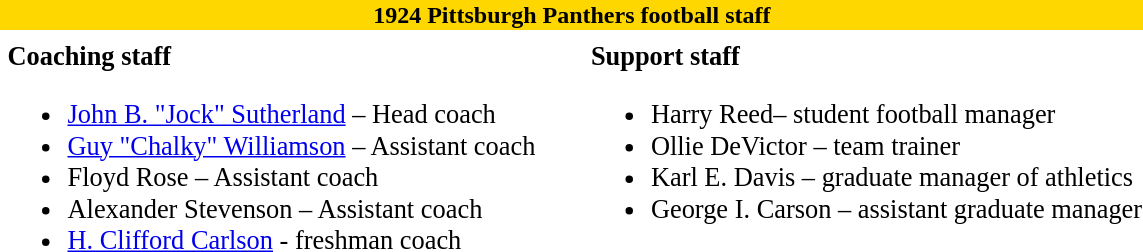<table class="toccolours" style="text-align: left;">
<tr>
<th colspan="10" style="background:gold; color:dark blue; text-align: center;"><strong>1924 Pittsburgh Panthers football staff</strong></th>
</tr>
<tr>
<td colspan="10" align="right"></td>
</tr>
<tr>
<td valign="top"></td>
<td style="font-size: 110%;" valign="top"><strong>Coaching staff</strong><br><ul><li><a href='#'>John B. "Jock" Sutherland</a> – Head coach</li><li><a href='#'>Guy "Chalky" Williamson</a> – Assistant coach</li><li>Floyd Rose – Assistant coach</li><li>Alexander Stevenson – Assistant coach</li><li><a href='#'>H. Clifford Carlson</a> - freshman coach</li></ul></td>
<td width="25"> </td>
<td valign="top"></td>
<td style="font-size: 110%;" valign="top"><strong>Support staff</strong><br><ul><li>Harry Reed– student football manager</li><li>Ollie DeVictor – team trainer</li><li>Karl E. Davis – graduate manager of athletics</li><li>George I. Carson – assistant graduate manager</li></ul></td>
</tr>
</table>
